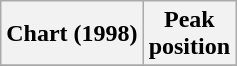<table class="wikitable sortable">
<tr>
<th align="left">Chart (1998)</th>
<th align="center">Peak<br>position</th>
</tr>
<tr>
</tr>
</table>
